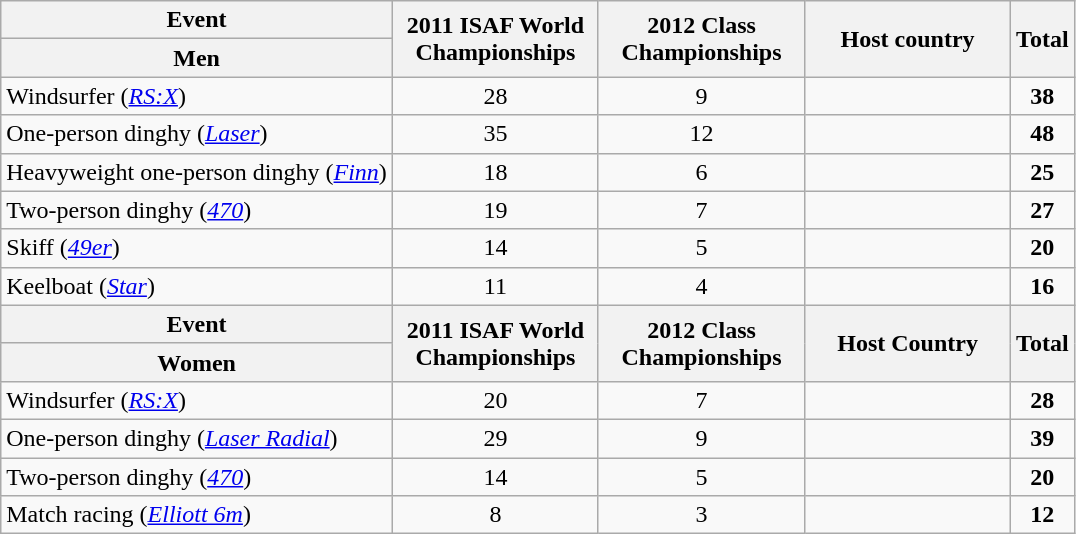<table class="wikitable" style="text-align:center">
<tr>
<th>Event</th>
<th width=130 rowspan="2">2011 ISAF World<br>Championships</th>
<th width=130 rowspan="2">2012 Class<br>Championships</th>
<th width=130 rowspan="2">Host country</th>
<th rowspan="2">Total</th>
</tr>
<tr>
<th>Men</th>
</tr>
<tr>
<td align="left">Windsurfer (<em><a href='#'>RS:X</a></em>)</td>
<td align="center">28 </td>
<td align="center">9 </td>
<td align="left"></td>
<td align="center"><strong>38</strong></td>
</tr>
<tr>
<td align="left">One-person dinghy (<em><a href='#'>Laser</a></em>)</td>
<td align="center">35 </td>
<td align="center">12 </td>
<td align="left"></td>
<td align="center"><strong>48</strong></td>
</tr>
<tr>
<td align="left">Heavyweight one-person dinghy (<em><a href='#'>Finn</a></em>)</td>
<td align="center">18 </td>
<td align="center">6 </td>
<td align="left"></td>
<td align="center"><strong>25</strong></td>
</tr>
<tr>
<td align="left">Two-person dinghy (<em><a href='#'>470</a></em>)</td>
<td align="center">19 </td>
<td align="center">7 </td>
<td align="left"></td>
<td align="center"><strong>27</strong></td>
</tr>
<tr>
<td align="left">Skiff (<em><a href='#'>49er</a></em>)</td>
<td align="center">14 </td>
<td align="center">5 </td>
<td align="left"></td>
<td align="center"><strong>20</strong></td>
</tr>
<tr>
<td align="left">Keelboat (<em><a href='#'>Star</a></em>)</td>
<td align="center">11 </td>
<td align="center">4 </td>
<td align="left"></td>
<td align="center"><strong>16</strong></td>
</tr>
<tr>
<th>Event</th>
<th width=130 rowspan="2">2011 ISAF World<br>Championships</th>
<th width=130 rowspan="2">2012 Class<br>Championships</th>
<th width=130 rowspan="2">Host Country</th>
<th rowspan="2">Total</th>
</tr>
<tr>
<th>Women</th>
</tr>
<tr>
<td align="left">Windsurfer (<em><a href='#'>RS:X</a></em>)</td>
<td align="center">20 </td>
<td align="center">7 </td>
<td align="left"></td>
<td align="center"><strong>28</strong></td>
</tr>
<tr>
<td align="left">One-person dinghy (<em><a href='#'>Laser Radial</a></em>)</td>
<td align="center">29 </td>
<td align="center">9 </td>
<td align="left"></td>
<td align="center"><strong>39</strong></td>
</tr>
<tr>
<td align="left">Two-person dinghy (<em><a href='#'>470</a></em>)</td>
<td align="center">14 </td>
<td align="center">5 </td>
<td align="left"></td>
<td align="center"><strong>20</strong></td>
</tr>
<tr>
<td align="left">Match racing (<em><a href='#'>Elliott 6m</a></em>)</td>
<td align="center">8 </td>
<td align="center">3 </td>
<td align="left"></td>
<td align="center"><strong>12</strong></td>
</tr>
</table>
